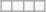<table class="wikitable" style="margin-left: auto; margin-right: auto; border: none;">
<tr>
<td></td>
<td></td>
<td></td>
<td></td>
</tr>
</table>
